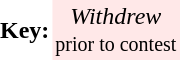<table border="0" cellspacing="0" cellpadding="2">
<tr>
<td><strong>Key:</strong></td>
<td align="center" bgcolor=#FFE8E8><em>Withdrew</em><br><small>prior to contest</small></td>
</tr>
</table>
